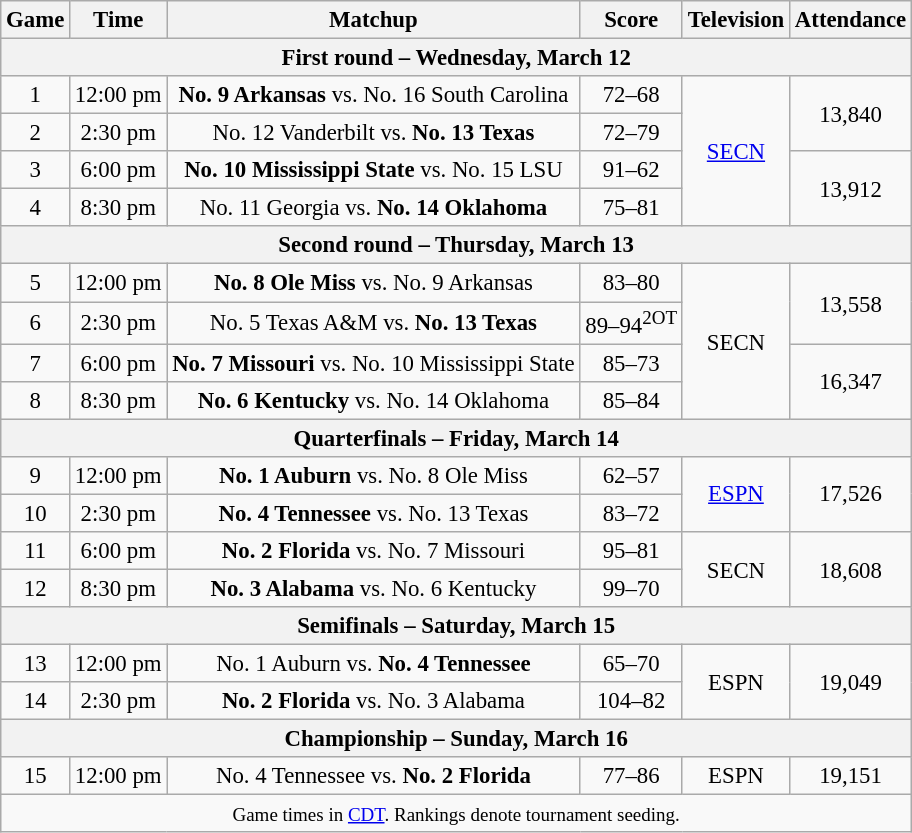<table class="wikitable" style="font-size: 95%; text-align:center">
<tr>
<th>Game</th>
<th>Time</th>
<th>Matchup</th>
<th>Score</th>
<th>Television</th>
<th>Attendance</th>
</tr>
<tr>
<th colspan="6">First round – Wednesday, March 12</th>
</tr>
<tr>
<td>1</td>
<td>12:00 pm</td>
<td><strong>No. 9 Arkansas</strong> vs. No. 16 South Carolina</td>
<td>72–68</td>
<td rowspan="4"><a href='#'>SECN</a></td>
<td rowspan="2">13,840</td>
</tr>
<tr>
<td>2</td>
<td>2:30 pm</td>
<td>No. 12 Vanderbilt vs. <strong>No. 13 Texas</strong></td>
<td>72–79</td>
</tr>
<tr>
<td>3</td>
<td>6:00 pm</td>
<td><strong>No. 10 Mississippi State</strong> vs. No. 15 LSU</td>
<td>91–62</td>
<td rowspan="2">13,912</td>
</tr>
<tr>
<td>4</td>
<td>8:30 pm</td>
<td>No. 11 Georgia vs. <strong>No. 14 Oklahoma</strong></td>
<td>75–81</td>
</tr>
<tr>
<th colspan="6">Second round – Thursday, March 13</th>
</tr>
<tr>
<td>5</td>
<td>12:00 pm</td>
<td><strong>No. 8 Ole Miss</strong>  vs. No. 9 Arkansas</td>
<td>83–80</td>
<td rowspan="4">SECN</td>
<td rowspan="2">13,558</td>
</tr>
<tr>
<td>6</td>
<td>2:30 pm</td>
<td>No. 5 Texas A&M vs. <strong>No. 13 Texas</strong></td>
<td>89–94<sup>2OT</sup></td>
</tr>
<tr>
<td>7</td>
<td>6:00 pm</td>
<td><strong>No. 7 Missouri</strong>  vs. No. 10 Mississippi State</td>
<td>85–73</td>
<td rowspan="2">16,347</td>
</tr>
<tr>
<td>8</td>
<td>8:30 pm</td>
<td><strong>No. 6 Kentucky</strong> vs. No. 14 Oklahoma</td>
<td>85–84</td>
</tr>
<tr>
<th colspan="6">Quarterfinals – Friday, March 14</th>
</tr>
<tr>
<td>9</td>
<td>12:00 pm</td>
<td><strong>No. 1 Auburn</strong> vs. No. 8 Ole Miss</td>
<td>62–57</td>
<td rowspan="2"><a href='#'>ESPN</a></td>
<td rowspan="2">17,526</td>
</tr>
<tr>
<td>10</td>
<td>2:30 pm</td>
<td><strong>No. 4 Tennessee</strong> vs. No. 13 Texas</td>
<td>83–72</td>
</tr>
<tr>
<td>11</td>
<td>6:00 pm</td>
<td><strong>No. 2 Florida</strong> vs. No. 7 Missouri</td>
<td>95–81</td>
<td rowspan="2">SECN</td>
<td rowspan="2">18,608</td>
</tr>
<tr>
<td>12</td>
<td>8:30 pm</td>
<td><strong>No. 3 Alabama</strong> vs. No. 6 Kentucky</td>
<td>99–70</td>
</tr>
<tr>
<th colspan="6">Semifinals – Saturday, March 15</th>
</tr>
<tr>
<td>13</td>
<td>12:00 pm</td>
<td>No. 1 Auburn vs. <strong>No. 4 Tennessee</strong></td>
<td>65–70</td>
<td rowspan="2">ESPN</td>
<td rowspan="2">19,049</td>
</tr>
<tr>
<td>14</td>
<td>2:30 pm</td>
<td><strong>No. 2 Florida</strong> vs. No. 3 Alabama</td>
<td>104–82</td>
</tr>
<tr>
<th colspan="6">Championship – Sunday, March 16</th>
</tr>
<tr>
<td>15</td>
<td>12:00 pm</td>
<td>No. 4 Tennessee vs. <strong>No. 2 Florida</strong></td>
<td>77–86</td>
<td>ESPN</td>
<td>19,151</td>
</tr>
<tr>
<td colspan="6"><small>Game times in <a href='#'>CDT</a>. Rankings denote tournament seeding.</small></td>
</tr>
</table>
